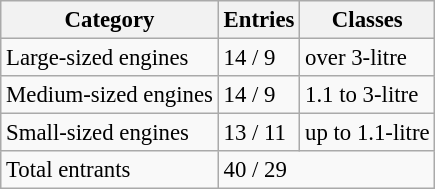<table class="wikitable" style="font-size: 95%;">
<tr>
<th>Category</th>
<th>Entries</th>
<th>Classes</th>
</tr>
<tr>
<td>Large-sized engines</td>
<td>14 / 9</td>
<td>over 3-litre</td>
</tr>
<tr>
<td>Medium-sized engines</td>
<td>14 / 9</td>
<td>1.1 to 3-litre</td>
</tr>
<tr>
<td>Small-sized engines</td>
<td>13 / 11</td>
<td>up to 1.1-litre</td>
</tr>
<tr>
<td>Total entrants</td>
<td colspan=2>40 / 29</td>
</tr>
</table>
